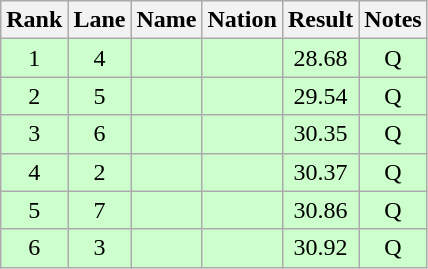<table class="wikitable sortable" style="text-align:center">
<tr>
<th>Rank</th>
<th>Lane</th>
<th>Name</th>
<th>Nation</th>
<th>Result</th>
<th>Notes</th>
</tr>
<tr bgcolor=ccffcc>
<td>1</td>
<td>4</td>
<td align="left"></td>
<td align="left"></td>
<td>28.68</td>
<td>Q</td>
</tr>
<tr bgcolor=ccffcc>
<td>2</td>
<td>5</td>
<td align="left"></td>
<td align="left"></td>
<td>29.54</td>
<td>Q</td>
</tr>
<tr bgcolor=ccffcc>
<td>3</td>
<td>6</td>
<td align="left"></td>
<td align="left"></td>
<td>30.35</td>
<td>Q</td>
</tr>
<tr bgcolor=ccffcc>
<td>4</td>
<td>2</td>
<td align="left"></td>
<td align="left"></td>
<td>30.37</td>
<td>Q</td>
</tr>
<tr bgcolor=ccffcc>
<td>5</td>
<td>7</td>
<td align="left"></td>
<td align="left"></td>
<td>30.86</td>
<td>Q</td>
</tr>
<tr bgcolor=ccffcc>
<td>6</td>
<td>3</td>
<td align="left"></td>
<td align="left"></td>
<td>30.92</td>
<td>Q</td>
</tr>
</table>
